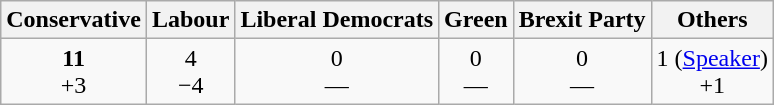<table class=wikitable>
<tr>
<th>Conservative</th>
<th>Labour</th>
<th>Liberal Democrats</th>
<th>Green</th>
<th>Brexit Party</th>
<th>Others</th>
</tr>
<tr style="text-align:center;">
<td><strong>11</strong><br>+3</td>
<td>4<br>−4</td>
<td>0<br>—</td>
<td>0<br>—</td>
<td>0<br>—</td>
<td>1 (<a href='#'>Speaker</a>)<br>+1</td>
</tr>
</table>
